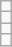<table class="wikitable">
<tr>
<td></td>
</tr>
<tr>
<td></td>
</tr>
<tr>
<td></td>
</tr>
<tr>
<td></td>
</tr>
</table>
